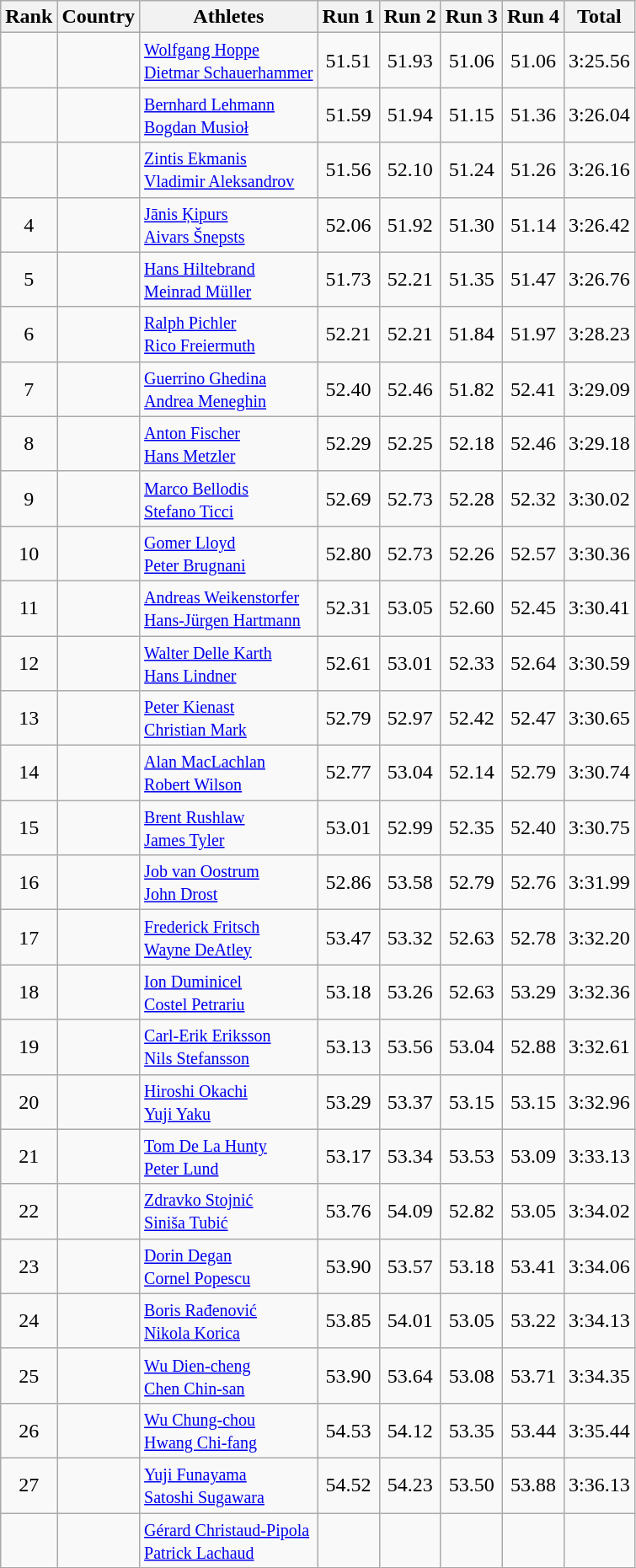<table class="wikitable sortable" style="text-align:center">
<tr>
<th>Rank</th>
<th>Country</th>
<th>Athletes</th>
<th>Run 1</th>
<th>Run 2</th>
<th>Run 3</th>
<th>Run 4</th>
<th>Total</th>
</tr>
<tr>
<td></td>
<td align="left"></td>
<td align="left"><small><a href='#'>Wolfgang Hoppe</a> <br> <a href='#'>Dietmar Schauerhammer</a></small></td>
<td>51.51</td>
<td>51.93</td>
<td>51.06</td>
<td>51.06</td>
<td>3:25.56</td>
</tr>
<tr>
<td></td>
<td align="left"></td>
<td align="left"><small><a href='#'>Bernhard Lehmann</a> <br> <a href='#'>Bogdan Musioł</a></small></td>
<td>51.59</td>
<td>51.94</td>
<td>51.15</td>
<td>51.36</td>
<td>3:26.04</td>
</tr>
<tr>
<td></td>
<td align="left"></td>
<td align="left"><small><a href='#'>Zintis Ekmanis</a> <br> <a href='#'>Vladimir Aleksandrov</a></small></td>
<td>51.56</td>
<td>52.10</td>
<td>51.24</td>
<td>51.26</td>
<td>3:26.16</td>
</tr>
<tr>
<td>4</td>
<td align="left"></td>
<td align="left"><small><a href='#'>Jānis Ķipurs</a> <br> <a href='#'>Aivars Šnepsts</a></small></td>
<td>52.06</td>
<td>51.92</td>
<td>51.30</td>
<td>51.14</td>
<td>3:26.42</td>
</tr>
<tr>
<td>5</td>
<td align="left"></td>
<td align="left"><small><a href='#'>Hans Hiltebrand</a> <br> <a href='#'>Meinrad Müller</a></small></td>
<td>51.73</td>
<td>52.21</td>
<td>51.35</td>
<td>51.47</td>
<td>3:26.76</td>
</tr>
<tr>
<td>6</td>
<td align="left"></td>
<td align="left"><small><a href='#'>Ralph Pichler</a> <br> <a href='#'>Rico Freiermuth</a></small></td>
<td>52.21</td>
<td>52.21</td>
<td>51.84</td>
<td>51.97</td>
<td>3:28.23</td>
</tr>
<tr>
<td>7</td>
<td align="left"></td>
<td align="left"><small><a href='#'>Guerrino Ghedina</a> <br> <a href='#'>Andrea Meneghin</a></small></td>
<td>52.40</td>
<td>52.46</td>
<td>51.82</td>
<td>52.41</td>
<td>3:29.09</td>
</tr>
<tr>
<td>8</td>
<td align="left"></td>
<td align="left"><small><a href='#'>Anton Fischer</a> <br> <a href='#'>Hans Metzler</a></small></td>
<td>52.29</td>
<td>52.25</td>
<td>52.18</td>
<td>52.46</td>
<td>3:29.18</td>
</tr>
<tr>
<td>9</td>
<td align="left"></td>
<td align="left"><small><a href='#'>Marco Bellodis</a> <br> <a href='#'>Stefano Ticci</a></small></td>
<td>52.69</td>
<td>52.73</td>
<td>52.28</td>
<td>52.32</td>
<td>3:30.02</td>
</tr>
<tr>
<td>10</td>
<td align="left"></td>
<td align="left"><small><a href='#'>Gomer Lloyd</a> <br> <a href='#'>Peter Brugnani</a></small></td>
<td>52.80</td>
<td>52.73</td>
<td>52.26</td>
<td>52.57</td>
<td>3:30.36</td>
</tr>
<tr>
<td>11</td>
<td align="left"></td>
<td align="left"><small><a href='#'>Andreas Weikenstorfer</a> <br> <a href='#'>Hans-Jürgen Hartmann</a></small></td>
<td>52.31</td>
<td>53.05</td>
<td>52.60</td>
<td>52.45</td>
<td>3:30.41</td>
</tr>
<tr>
<td>12</td>
<td align="left"></td>
<td align="left"><small><a href='#'>Walter Delle Karth</a> <br> <a href='#'>Hans Lindner</a></small></td>
<td>52.61</td>
<td>53.01</td>
<td>52.33</td>
<td>52.64</td>
<td>3:30.59</td>
</tr>
<tr>
<td>13</td>
<td align="left"></td>
<td align="left"><small><a href='#'>Peter Kienast</a> <br> <a href='#'>Christian Mark</a></small></td>
<td>52.79</td>
<td>52.97</td>
<td>52.42</td>
<td>52.47</td>
<td>3:30.65</td>
</tr>
<tr>
<td>14</td>
<td align="left"></td>
<td align="left"><small><a href='#'>Alan MacLachlan</a> <br> <a href='#'>Robert Wilson</a></small></td>
<td>52.77</td>
<td>53.04</td>
<td>52.14</td>
<td>52.79</td>
<td>3:30.74</td>
</tr>
<tr>
<td>15</td>
<td align="left"></td>
<td align="left"><small><a href='#'>Brent Rushlaw</a> <br> <a href='#'>James Tyler</a></small></td>
<td>53.01</td>
<td>52.99</td>
<td>52.35</td>
<td>52.40</td>
<td>3:30.75</td>
</tr>
<tr>
<td>16</td>
<td align="left"></td>
<td align="left"><small><a href='#'>Job van Oostrum</a> <br> <a href='#'>John Drost</a></small></td>
<td>52.86</td>
<td>53.58</td>
<td>52.79</td>
<td>52.76</td>
<td>3:31.99</td>
</tr>
<tr>
<td>17</td>
<td align="left"></td>
<td align="left"><small><a href='#'>Frederick Fritsch</a> <br> <a href='#'>Wayne DeAtley</a></small></td>
<td>53.47</td>
<td>53.32</td>
<td>52.63</td>
<td>52.78</td>
<td>3:32.20</td>
</tr>
<tr>
<td>18</td>
<td align="left"></td>
<td align="left"><small><a href='#'>Ion Duminicel</a> <br> <a href='#'>Costel Petrariu</a></small></td>
<td>53.18</td>
<td>53.26</td>
<td>52.63</td>
<td>53.29</td>
<td>3:32.36</td>
</tr>
<tr>
<td>19</td>
<td align="left"></td>
<td align="left"><small><a href='#'>Carl-Erik Eriksson</a> <br> <a href='#'>Nils Stefansson</a></small></td>
<td>53.13</td>
<td>53.56</td>
<td>53.04</td>
<td>52.88</td>
<td>3:32.61</td>
</tr>
<tr>
<td>20</td>
<td align="left"></td>
<td align="left"><small><a href='#'>Hiroshi Okachi</a> <br> <a href='#'>Yuji Yaku</a></small></td>
<td>53.29</td>
<td>53.37</td>
<td>53.15</td>
<td>53.15</td>
<td>3:32.96</td>
</tr>
<tr>
<td>21</td>
<td align="left"></td>
<td align="left"><small><a href='#'>Tom De La Hunty</a> <br> <a href='#'>Peter Lund</a></small></td>
<td>53.17</td>
<td>53.34</td>
<td>53.53</td>
<td>53.09</td>
<td>3:33.13</td>
</tr>
<tr>
<td>22</td>
<td align="left"></td>
<td align="left"><small><a href='#'>Zdravko Stojnić</a> <br> <a href='#'>Siniša Tubić</a></small></td>
<td>53.76</td>
<td>54.09</td>
<td>52.82</td>
<td>53.05</td>
<td>3:34.02</td>
</tr>
<tr>
<td>23</td>
<td align="left"></td>
<td align="left"><small><a href='#'>Dorin Degan</a> <br> <a href='#'>Cornel Popescu</a></small></td>
<td>53.90</td>
<td>53.57</td>
<td>53.18</td>
<td>53.41</td>
<td>3:34.06</td>
</tr>
<tr>
<td>24</td>
<td align="left"></td>
<td align="left"><small><a href='#'>Boris Rađenović</a> <br> <a href='#'>Nikola Korica</a></small></td>
<td>53.85</td>
<td>54.01</td>
<td>53.05</td>
<td>53.22</td>
<td>3:34.13</td>
</tr>
<tr>
<td>25</td>
<td align="left"></td>
<td align="left"><small><a href='#'>Wu Dien-cheng</a> <br> <a href='#'>Chen Chin-san</a></small></td>
<td>53.90</td>
<td>53.64</td>
<td>53.08</td>
<td>53.71</td>
<td>3:34.35</td>
</tr>
<tr>
<td>26</td>
<td align="left"></td>
<td align="left"><small><a href='#'>Wu Chung-chou</a> <br> <a href='#'>Hwang Chi-fang</a></small></td>
<td>54.53</td>
<td>54.12</td>
<td>53.35</td>
<td>53.44</td>
<td>3:35.44</td>
</tr>
<tr>
<td>27</td>
<td align="left"></td>
<td align="left"><small><a href='#'>Yuji Funayama</a> <br> <a href='#'>Satoshi Sugawara</a></small></td>
<td>54.52</td>
<td>54.23</td>
<td>53.50</td>
<td>53.88</td>
<td>3:36.13</td>
</tr>
<tr>
<td></td>
<td align="left"></td>
<td align="left"><small><a href='#'>Gérard Christaud-Pipola</a> <br> <a href='#'>Patrick Lachaud</a></small></td>
<td></td>
<td></td>
<td></td>
<td></td>
<td></td>
</tr>
</table>
